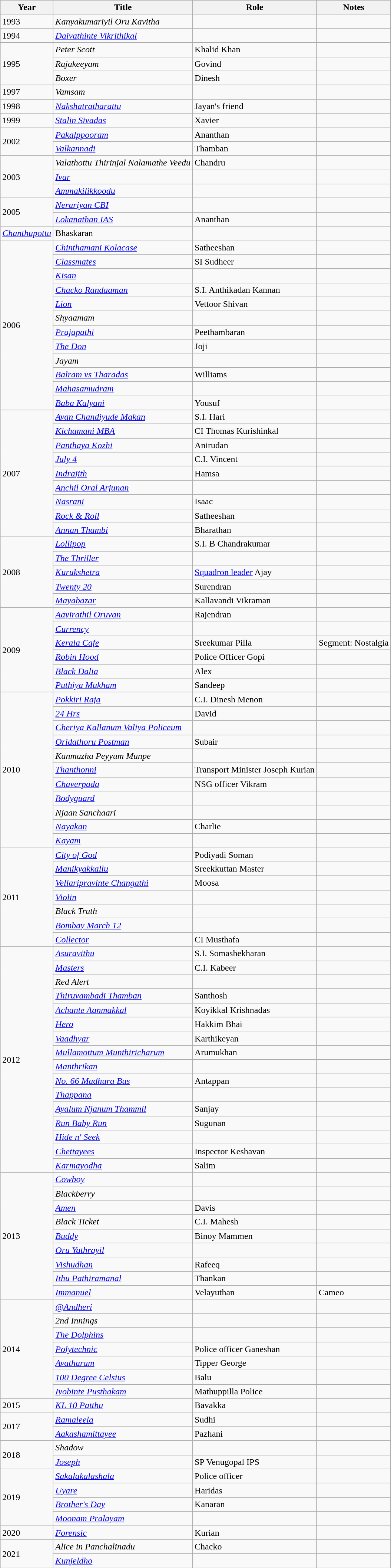<table class="wikitable sortable">
<tr>
<th>Year</th>
<th>Title</th>
<th>Role</th>
<th class="unsortable">Notes</th>
</tr>
<tr>
<td>1993</td>
<td><em>Kanyakumariyil Oru Kavitha</em></td>
<td></td>
<td></td>
</tr>
<tr>
<td>1994</td>
<td><em><a href='#'>Daivathinte Vikrithikal</a></em></td>
<td></td>
<td></td>
</tr>
<tr>
<td rowspan=3>1995</td>
<td><em>Peter Scott</em></td>
<td>Khalid Khan</td>
<td></td>
</tr>
<tr>
<td><em>Rajakeeyam</em></td>
<td>Govind</td>
<td></td>
</tr>
<tr>
<td><em>Boxer</em></td>
<td>Dinesh</td>
<td></td>
</tr>
<tr>
<td>1997</td>
<td><em>Vamsam</em></td>
<td></td>
<td></td>
</tr>
<tr>
<td>1998</td>
<td><em><a href='#'>Nakshatratharattu</a></em></td>
<td>Jayan's friend</td>
<td></td>
</tr>
<tr>
<td>1999</td>
<td><em><a href='#'>Stalin Sivadas</a></em></td>
<td>Xavier</td>
<td></td>
</tr>
<tr>
<td rowspan=2>2002</td>
<td><em><a href='#'>Pakalppooram</a></em></td>
<td>Ananthan</td>
<td></td>
</tr>
<tr>
<td><em><a href='#'>Valkannadi</a></em></td>
<td>Thamban</td>
<td></td>
</tr>
<tr>
<td rowspan=3>2003</td>
<td><em>Valathottu Thirinjal Nalamathe Veedu</em></td>
<td>Chandru</td>
<td></td>
</tr>
<tr>
<td><em><a href='#'>Ivar</a></em></td>
<td></td>
<td></td>
</tr>
<tr>
<td><em><a href='#'>Ammakilikkoodu</a></em></td>
<td></td>
<td></td>
</tr>
<tr>
<td rowspan=2>2005</td>
<td><em><a href='#'>Nerariyan CBI</a></em></td>
<td></td>
<td></td>
</tr>
<tr>
<td><em><a href='#'>Lokanathan IAS</a></em></td>
<td>Ananthan</td>
<td></td>
</tr>
<tr>
<td><em><a href='#'>Chanthupottu</a></em></td>
<td>Bhaskaran</td>
<td></td>
</tr>
<tr>
<td rowspan=12>2006</td>
<td><em><a href='#'>Chinthamani Kolacase</a></em></td>
<td>Satheeshan</td>
<td></td>
</tr>
<tr>
<td><em><a href='#'>Classmates</a></em></td>
<td>SI Sudheer</td>
<td></td>
</tr>
<tr>
<td><em><a href='#'>Kisan</a></em></td>
<td></td>
<td></td>
</tr>
<tr>
<td><em><a href='#'>Chacko Randaaman</a></em></td>
<td>S.I. Anthikadan Kannan</td>
<td></td>
</tr>
<tr>
<td><em><a href='#'>Lion</a></em></td>
<td>Vettoor Shivan</td>
<td></td>
</tr>
<tr>
<td><em>Shyaamam</em></td>
<td></td>
<td></td>
</tr>
<tr>
<td><em><a href='#'>Prajapathi</a></em></td>
<td>Peethambaran</td>
<td></td>
</tr>
<tr>
<td><em><a href='#'>The Don</a></em></td>
<td>Joji</td>
<td></td>
</tr>
<tr>
<td><em>Jayam</em></td>
<td></td>
<td></td>
</tr>
<tr>
<td><em><a href='#'>Balram vs Tharadas</a></em></td>
<td>Williams</td>
<td></td>
</tr>
<tr>
<td><em><a href='#'>Mahasamudram</a></em></td>
<td></td>
<td></td>
</tr>
<tr>
<td><em><a href='#'>Baba Kalyani</a></em></td>
<td>Yousuf</td>
<td></td>
</tr>
<tr>
<td rowspan=9>2007</td>
<td><em><a href='#'>Avan Chandiyude Makan</a></em></td>
<td>S.I. Hari</td>
<td></td>
</tr>
<tr>
<td><em><a href='#'>Kichamani MBA</a></em></td>
<td>CI Thomas Kurishinkal</td>
<td></td>
</tr>
<tr>
<td><em><a href='#'>Panthaya Kozhi</a></em></td>
<td>Anirudan</td>
<td></td>
</tr>
<tr>
<td><em><a href='#'>July 4</a></em></td>
<td>C.I. Vincent</td>
<td></td>
</tr>
<tr>
<td><em><a href='#'>Indrajith</a></em></td>
<td>Hamsa</td>
<td></td>
</tr>
<tr>
<td><em><a href='#'>Anchil Oral Arjunan</a></em></td>
<td></td>
<td></td>
</tr>
<tr>
<td><em><a href='#'>Nasrani</a></em></td>
<td>Isaac</td>
<td></td>
</tr>
<tr>
<td><em><a href='#'>Rock & Roll</a></em></td>
<td>Satheeshan</td>
<td></td>
</tr>
<tr>
<td><em><a href='#'>Annan Thambi</a></em></td>
<td>Bharathan</td>
<td></td>
</tr>
<tr>
<td rowspan=5>2008</td>
<td><em><a href='#'>Lollipop</a></em></td>
<td>S.I. B Chandrakumar</td>
<td></td>
</tr>
<tr>
<td><em><a href='#'>The Thriller</a></em></td>
<td></td>
<td></td>
</tr>
<tr>
<td><em><a href='#'>Kurukshetra</a></em></td>
<td><a href='#'>Squadron leader</a> Ajay</td>
<td></td>
</tr>
<tr>
<td><em><a href='#'>Twenty 20</a></em></td>
<td>Surendran</td>
<td></td>
</tr>
<tr>
<td><em><a href='#'>Mayabazar</a></em></td>
<td>Kallavandi Vikraman</td>
<td></td>
</tr>
<tr>
<td rowspan=6>2009</td>
<td><em><a href='#'>Aayirathil Oruvan</a></em></td>
<td>Rajendran</td>
<td></td>
</tr>
<tr>
<td><em><a href='#'>Currency</a></em></td>
<td></td>
</tr>
<tr>
<td><em><a href='#'>Kerala Cafe</a></em></td>
<td>Sreekumar Pilla</td>
<td>Segment: Nostalgia</td>
</tr>
<tr>
<td><em><a href='#'>Robin Hood</a></em></td>
<td>Police Officer Gopi</td>
<td></td>
</tr>
<tr>
<td><em><a href='#'>Black Dalia</a></em></td>
<td>Alex</td>
<td></td>
</tr>
<tr>
<td><em><a href='#'>Puthiya Mukham</a></em></td>
<td>Sandeep</td>
<td></td>
</tr>
<tr>
<td rowspan=11>2010</td>
<td><em><a href='#'>Pokkiri Raja</a></em></td>
<td>C.I. Dinesh Menon</td>
<td></td>
</tr>
<tr>
<td><em><a href='#'>24 Hrs</a></em></td>
<td>David</td>
<td></td>
</tr>
<tr>
<td><em><a href='#'>Cheriya Kallanum Valiya Policeum</a></em></td>
<td></td>
<td></td>
</tr>
<tr>
<td><em><a href='#'>Oridathoru Postman</a></em></td>
<td>Subair</td>
<td></td>
</tr>
<tr>
<td><em>Kanmazha Peyyum Munpe</em></td>
<td></td>
<td></td>
</tr>
<tr>
<td><em><a href='#'>Thanthonni</a></em></td>
<td>Transport Minister Joseph Kurian</td>
<td></td>
</tr>
<tr>
<td><em><a href='#'>Chaverpada</a></em></td>
<td>NSG officer Vikram</td>
<td></td>
</tr>
<tr>
<td><em><a href='#'>Bodyguard</a></em></td>
<td></td>
<td></td>
</tr>
<tr>
<td><em>Njaan Sanchaari</em></td>
<td></td>
<td></td>
</tr>
<tr>
<td><em><a href='#'>Nayakan</a></em></td>
<td>Charlie</td>
<td></td>
</tr>
<tr>
<td><em><a href='#'>Kayam</a></em></td>
<td></td>
<td></td>
</tr>
<tr>
<td rowspan=7>2011</td>
<td><em><a href='#'>City of God</a></em></td>
<td>Podiyadi Soman</td>
<td></td>
</tr>
<tr>
<td><em><a href='#'>Manikyakkallu</a></em></td>
<td>Sreekkuttan Master</td>
<td></td>
</tr>
<tr>
<td><em><a href='#'>Vellaripravinte Changathi</a></em></td>
<td>Moosa</td>
<td></td>
</tr>
<tr>
<td><em><a href='#'>Violin</a></em></td>
<td></td>
<td></td>
</tr>
<tr>
<td><em>Black Truth</em></td>
<td></td>
<td></td>
</tr>
<tr>
<td><em><a href='#'>Bombay March 12</a></em></td>
<td></td>
<td></td>
</tr>
<tr>
<td><em><a href='#'>Collector</a></em></td>
<td>CI Musthafa</td>
<td></td>
</tr>
<tr>
<td rowspan=16>2012</td>
<td><em><a href='#'>Asuravithu</a></em></td>
<td>S.I. Somashekharan</td>
<td></td>
</tr>
<tr>
<td><em><a href='#'>Masters</a></em></td>
<td>C.I. Kabeer</td>
<td></td>
</tr>
<tr>
<td><em>Red Alert</em></td>
<td></td>
<td></td>
</tr>
<tr>
<td><em><a href='#'>Thiruvambadi Thamban</a></em></td>
<td>Santhosh</td>
<td></td>
</tr>
<tr>
<td><em><a href='#'>Achante Aanmakkal</a></em></td>
<td>Koyikkal Krishnadas</td>
<td></td>
</tr>
<tr>
<td><em><a href='#'>Hero</a></em></td>
<td>Hakkim Bhai</td>
<td></td>
</tr>
<tr>
<td><em><a href='#'>Vaadhyar</a></em></td>
<td>Karthikeyan</td>
<td></td>
</tr>
<tr>
<td><em><a href='#'>Mullamottum Munthiricharum</a></em></td>
<td>Arumukhan</td>
<td></td>
</tr>
<tr>
<td><em><a href='#'>Manthrikan</a></em></td>
<td></td>
<td></td>
</tr>
<tr>
<td><em><a href='#'>No. 66 Madhura Bus</a></em></td>
<td>Antappan</td>
<td></td>
</tr>
<tr>
<td><em><a href='#'>Thappana</a></em></td>
<td></td>
<td></td>
</tr>
<tr>
<td><em><a href='#'>Ayalum Njanum Thammil</a></em></td>
<td>Sanjay</td>
<td></td>
</tr>
<tr>
<td><em><a href='#'>Run Baby Run</a></em></td>
<td>Sugunan</td>
<td></td>
</tr>
<tr>
<td><em><a href='#'>Hide n' Seek</a></em></td>
<td></td>
<td></td>
</tr>
<tr>
<td><em><a href='#'>Chettayees</a></em></td>
<td>Inspector Keshavan</td>
<td></td>
</tr>
<tr>
<td><em><a href='#'>Karmayodha</a></em></td>
<td>Salim</td>
<td></td>
</tr>
<tr>
<td rowspan=9>2013</td>
<td><em><a href='#'>Cowboy</a></em></td>
<td></td>
<td></td>
</tr>
<tr>
<td><em>Blackberry</em></td>
<td></td>
<td></td>
</tr>
<tr>
<td><em><a href='#'>Amen</a></em></td>
<td>Davis</td>
<td></td>
</tr>
<tr>
<td><em>Black Ticket</em></td>
<td>C.I. Mahesh</td>
<td></td>
</tr>
<tr>
<td><em><a href='#'>Buddy</a></em></td>
<td>Binoy Mammen</td>
<td></td>
</tr>
<tr>
<td><em><a href='#'>Oru Yathrayil</a></em></td>
<td></td>
<td></td>
</tr>
<tr>
<td><em><a href='#'>Vishudhan</a></em></td>
<td>Rafeeq</td>
<td></td>
</tr>
<tr>
<td><em><a href='#'>Ithu Pathiramanal</a></em></td>
<td>Thankan</td>
<td></td>
</tr>
<tr>
<td><em><a href='#'>Immanuel</a></em></td>
<td>Velayuthan</td>
<td>Cameo</td>
</tr>
<tr>
<td rowspan=7>2014</td>
<td><em><a href='#'>@Andheri</a></em></td>
<td></td>
<td></td>
</tr>
<tr>
<td><em>2nd Innings</em></td>
<td></td>
<td></td>
</tr>
<tr>
<td><em><a href='#'>The Dolphins</a></em></td>
<td></td>
<td></td>
</tr>
<tr>
<td><em><a href='#'>Polytechnic</a></em></td>
<td>Police officer Ganeshan</td>
<td></td>
</tr>
<tr>
<td><em><a href='#'>Avatharam</a></em></td>
<td>Tipper George</td>
<td></td>
</tr>
<tr>
<td><em><a href='#'>100 Degree Celsius</a></em></td>
<td>Balu</td>
<td></td>
</tr>
<tr>
<td><em><a href='#'>Iyobinte Pusthakam</a></em></td>
<td>Mathuppilla Police</td>
<td></td>
</tr>
<tr>
<td>2015</td>
<td><em><a href='#'>KL 10 Patthu</a></em></td>
<td>Bavakka</td>
<td></td>
</tr>
<tr>
<td rowspan=2>2017</td>
<td><em><a href='#'>Ramaleela</a></em></td>
<td>Sudhi</td>
<td></td>
</tr>
<tr>
<td><em><a href='#'>Aakashamittayee</a></em></td>
<td>Pazhani</td>
<td></td>
</tr>
<tr>
<td rowspan=2>2018</td>
<td><em>Shadow</em></td>
<td></td>
<td></td>
</tr>
<tr>
<td><em><a href='#'>Joseph</a></em></td>
<td>SP Venugopal IPS</td>
<td></td>
</tr>
<tr>
<td rowspan=4>2019</td>
<td><em><a href='#'>Sakalakalashala</a></em></td>
<td>Police officer</td>
<td></td>
</tr>
<tr>
<td><em><a href='#'>Uyare</a></em></td>
<td>Haridas</td>
<td></td>
</tr>
<tr>
<td><em><a href='#'>Brother's Day</a></em></td>
<td>Kanaran</td>
<td></td>
</tr>
<tr>
<td><em><a href='#'>Moonam Pralayam</a></em></td>
<td></td>
<td></td>
</tr>
<tr>
<td>2020</td>
<td><em><a href='#'>Forensic</a></em></td>
<td>Kurian</td>
<td></td>
</tr>
<tr>
<td rowspan=2>2021</td>
<td><em>Alice in Panchalinadu</em></td>
<td>Chacko</td>
<td></td>
</tr>
<tr>
<td><em><a href='#'>Kunjeldho</a></em></td>
<td></td>
<td></td>
</tr>
<tr>
</tr>
</table>
